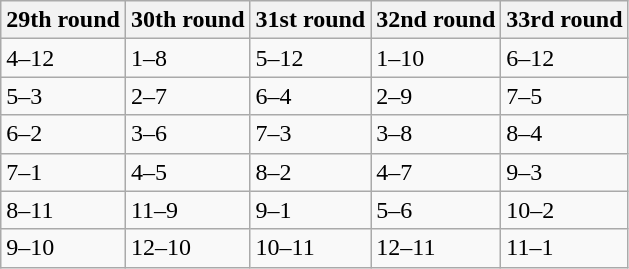<table class="wikitable">
<tr>
<th>29th round</th>
<th>30th round</th>
<th>31st round</th>
<th>32nd round</th>
<th>33rd round</th>
</tr>
<tr>
<td>4–12</td>
<td>1–8</td>
<td>5–12</td>
<td>1–10</td>
<td>6–12</td>
</tr>
<tr>
<td>5–3</td>
<td>2–7</td>
<td>6–4</td>
<td>2–9</td>
<td>7–5</td>
</tr>
<tr>
<td>6–2</td>
<td>3–6</td>
<td>7–3</td>
<td>3–8</td>
<td>8–4</td>
</tr>
<tr>
<td>7–1</td>
<td>4–5</td>
<td>8–2</td>
<td>4–7</td>
<td>9–3</td>
</tr>
<tr>
<td>8–11</td>
<td>11–9</td>
<td>9–1</td>
<td>5–6</td>
<td>10–2</td>
</tr>
<tr>
<td>9–10</td>
<td>12–10</td>
<td>10–11</td>
<td>12–11</td>
<td>11–1</td>
</tr>
</table>
